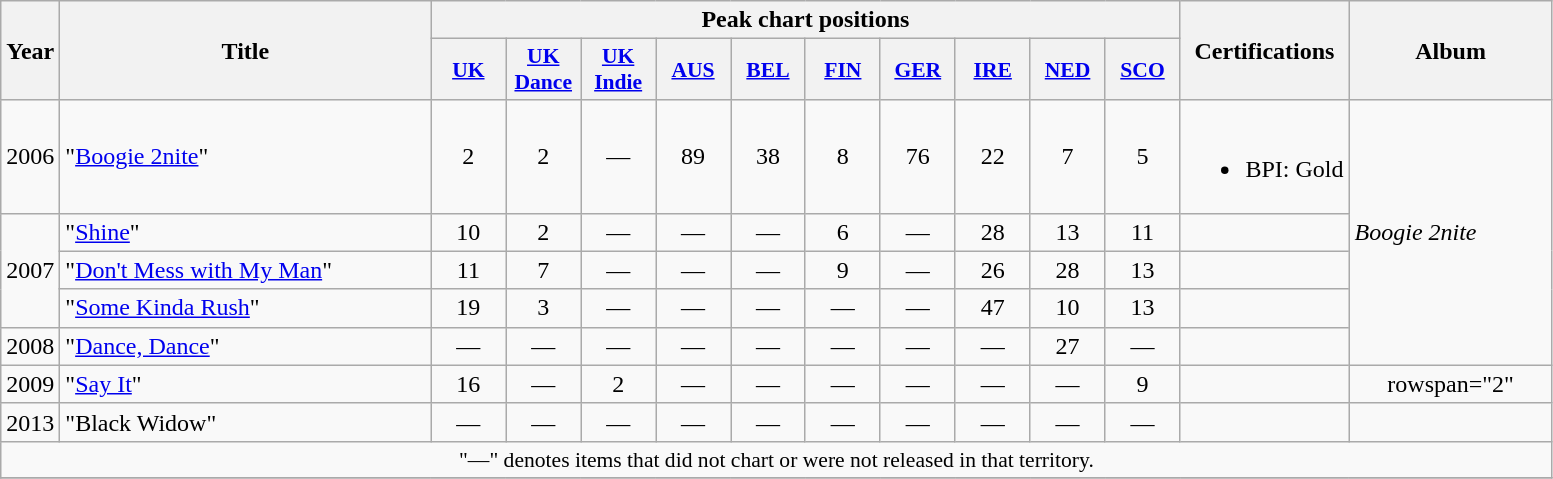<table class="wikitable" style="text-align:center;">
<tr>
<th rowspan="2" style="width:2em;">Year</th>
<th rowspan="2" style="width:15em;">Title</th>
<th colspan="10">Peak chart positions</th>
<th rowspan="2">Certifications</th>
<th rowspan="2" style="width:8em;">Album</th>
</tr>
<tr>
<th style="width:3em;font-size:90%;"><a href='#'>UK</a><br></th>
<th style="width:3em;font-size:90%;"><a href='#'>UK<br>Dance</a><br></th>
<th style="width:3em;font-size:90%;"><a href='#'>UK<br>Indie</a><br></th>
<th style="width:3em;font-size:90%;"><a href='#'>AUS</a><br></th>
<th style="width:3em;font-size:90%;"><a href='#'>BEL</a><br></th>
<th style="width:3em;font-size:90%;"><a href='#'>FIN</a><br></th>
<th style="width:3em;font-size:90%;"><a href='#'>GER</a><br></th>
<th style="width:3em;font-size:90%;"><a href='#'>IRE</a><br></th>
<th style="width:3em;font-size:90%;"><a href='#'>NED</a><br></th>
<th style="width:3em;font-size:90%;"><a href='#'>SCO</a><br></th>
</tr>
<tr>
<td>2006</td>
<td style="text-align:left;">"<a href='#'>Boogie 2nite</a>"</td>
<td>2</td>
<td>2</td>
<td>—</td>
<td>89</td>
<td>38</td>
<td>8</td>
<td>76</td>
<td>22</td>
<td>7</td>
<td>5</td>
<td><br><ul><li>BPI: Gold</li></ul></td>
<td align="left" rowspan="5"><em>Boogie 2nite</em></td>
</tr>
<tr>
<td rowspan="3">2007</td>
<td style="text-align:left;">"<a href='#'>Shine</a>"</td>
<td>10</td>
<td>2</td>
<td>—</td>
<td>—</td>
<td>—</td>
<td>6</td>
<td>—</td>
<td>28</td>
<td>13</td>
<td>11</td>
<td></td>
</tr>
<tr>
<td style="text-align:left;">"<a href='#'>Don't Mess with My Man</a>"</td>
<td>11</td>
<td>7</td>
<td>—</td>
<td>—</td>
<td>—</td>
<td>9</td>
<td>—</td>
<td>26</td>
<td>28</td>
<td>13</td>
<td></td>
</tr>
<tr>
<td style="text-align:left;">"<a href='#'>Some Kinda Rush</a>"</td>
<td>19</td>
<td>3</td>
<td>—</td>
<td>—</td>
<td>—</td>
<td>—</td>
<td>—</td>
<td>47</td>
<td>10</td>
<td>13</td>
<td></td>
</tr>
<tr>
<td>2008</td>
<td style="text-align:left;">"<a href='#'>Dance, Dance</a>"</td>
<td>—</td>
<td>—</td>
<td>—</td>
<td>—</td>
<td>—</td>
<td>—</td>
<td>—</td>
<td>—</td>
<td>27</td>
<td>—</td>
<td></td>
</tr>
<tr>
<td>2009</td>
<td style="text-align:left;">"<a href='#'>Say It</a>"</td>
<td>16</td>
<td>—</td>
<td>2</td>
<td>—</td>
<td>—</td>
<td>—</td>
<td>—</td>
<td>—</td>
<td>—</td>
<td>9</td>
<td></td>
<td>rowspan="2" </td>
</tr>
<tr>
<td>2013</td>
<td style="text-align:left;">"Black Widow"</td>
<td>—</td>
<td>—</td>
<td>—</td>
<td>—</td>
<td>—</td>
<td>—</td>
<td>—</td>
<td>—</td>
<td>—</td>
<td>—</td>
<td></td>
</tr>
<tr>
<td align="center" colspan="15" style="font-size:90%">"—" denotes items that did not chart or were not released in that territory.</td>
</tr>
<tr>
</tr>
</table>
